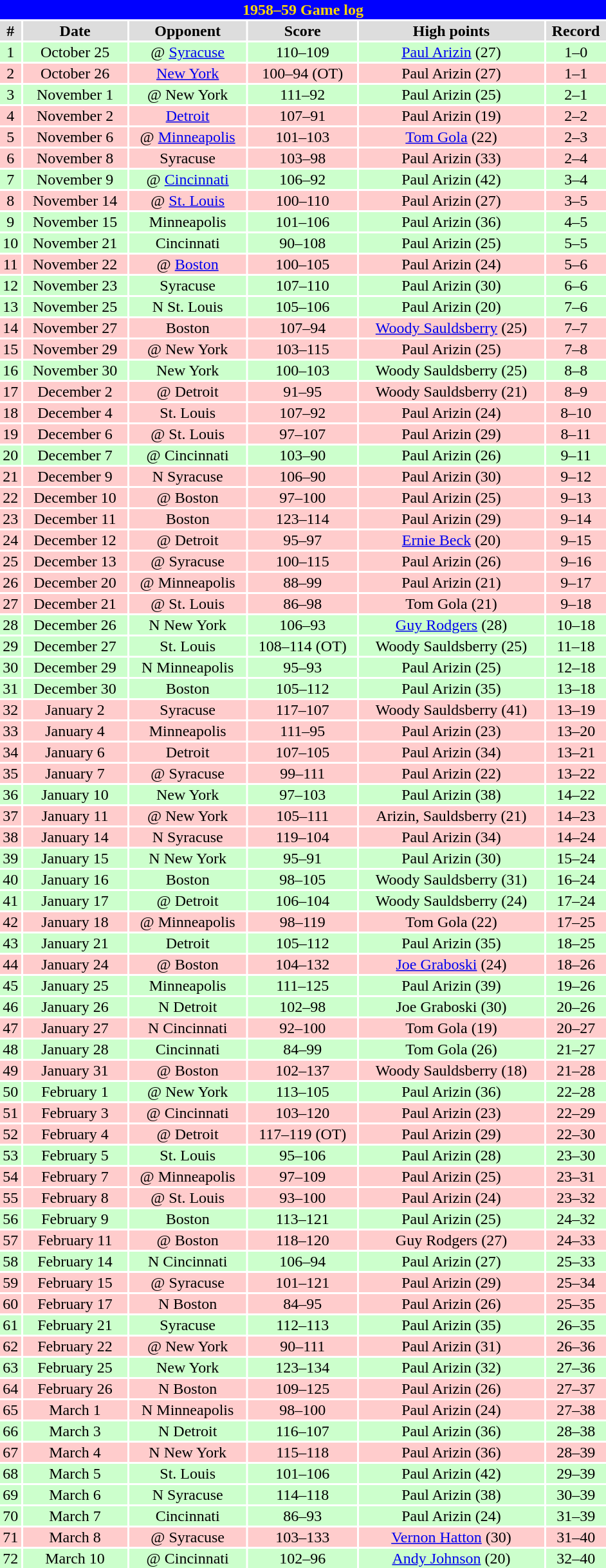<table class="toccolours collapsible" width=50% style="clear:both; margin:1.5em auto; text-align:center">
<tr>
<th colspan=11 style="background:#0000FF; color:#FFD700;">1958–59 Game log</th>
</tr>
<tr align="center" bgcolor="#dddddd">
<td><strong>#</strong></td>
<td><strong>Date</strong></td>
<td><strong>Opponent</strong></td>
<td><strong>Score</strong></td>
<td><strong>High points</strong></td>
<td><strong>Record</strong></td>
</tr>
<tr align="center" bgcolor="#ccffcc">
<td>1</td>
<td>October 25</td>
<td>@ <a href='#'>Syracuse</a></td>
<td>110–109</td>
<td><a href='#'>Paul Arizin</a> (27)</td>
<td>1–0</td>
</tr>
<tr align="center" bgcolor="#ffcccc">
<td>2</td>
<td>October 26</td>
<td><a href='#'>New York</a></td>
<td>100–94 (OT)</td>
<td>Paul Arizin (27)</td>
<td>1–1</td>
</tr>
<tr align="center" bgcolor="#ccffcc">
<td>3</td>
<td>November 1</td>
<td>@ New York</td>
<td>111–92</td>
<td>Paul Arizin (25)</td>
<td>2–1</td>
</tr>
<tr align="center" bgcolor="#ffcccc">
<td>4</td>
<td>November 2</td>
<td><a href='#'>Detroit</a></td>
<td>107–91</td>
<td>Paul Arizin (19)</td>
<td>2–2</td>
</tr>
<tr align="center" bgcolor="#ffcccc">
<td>5</td>
<td>November 6</td>
<td>@ <a href='#'>Minneapolis</a></td>
<td>101–103</td>
<td><a href='#'>Tom Gola</a> (22)</td>
<td>2–3</td>
</tr>
<tr align="center" bgcolor="#ffcccc">
<td>6</td>
<td>November 8</td>
<td>Syracuse</td>
<td>103–98</td>
<td>Paul Arizin (33)</td>
<td>2–4</td>
</tr>
<tr align="center" bgcolor="#ccffcc">
<td>7</td>
<td>November 9</td>
<td>@ <a href='#'>Cincinnati</a></td>
<td>106–92</td>
<td>Paul Arizin (42)</td>
<td>3–4</td>
</tr>
<tr align="center" bgcolor="#ffcccc">
<td>8</td>
<td>November 14</td>
<td>@ <a href='#'>St. Louis</a></td>
<td>100–110</td>
<td>Paul Arizin (27)</td>
<td>3–5</td>
</tr>
<tr align="center" bgcolor="#ccffcc">
<td>9</td>
<td>November 15</td>
<td>Minneapolis</td>
<td>101–106</td>
<td>Paul Arizin (36)</td>
<td>4–5</td>
</tr>
<tr align="center" bgcolor="#ccffcc">
<td>10</td>
<td>November 21</td>
<td>Cincinnati</td>
<td>90–108</td>
<td>Paul Arizin (25)</td>
<td>5–5</td>
</tr>
<tr align="center" bgcolor="#ffcccc">
<td>11</td>
<td>November 22</td>
<td>@ <a href='#'>Boston</a></td>
<td>100–105</td>
<td>Paul Arizin (24)</td>
<td>5–6</td>
</tr>
<tr align="center" bgcolor="#ccffcc">
<td>12</td>
<td>November 23</td>
<td>Syracuse</td>
<td>107–110</td>
<td>Paul Arizin (30)</td>
<td>6–6</td>
</tr>
<tr align="center" bgcolor="#ccffcc">
<td>13</td>
<td>November 25</td>
<td>N St. Louis</td>
<td>105–106</td>
<td>Paul Arizin (20)</td>
<td>7–6</td>
</tr>
<tr align="center" bgcolor="#ffcccc">
<td>14</td>
<td>November 27</td>
<td>Boston</td>
<td>107–94</td>
<td><a href='#'>Woody Sauldsberry</a> (25)</td>
<td>7–7</td>
</tr>
<tr align="center" bgcolor="#ffcccc">
<td>15</td>
<td>November 29</td>
<td>@ New York</td>
<td>103–115</td>
<td>Paul Arizin (25)</td>
<td>7–8</td>
</tr>
<tr align="center" bgcolor="#ccffcc">
<td>16</td>
<td>November 30</td>
<td>New York</td>
<td>100–103</td>
<td>Woody Sauldsberry (25)</td>
<td>8–8</td>
</tr>
<tr align="center" bgcolor="#ffcccc">
<td>17</td>
<td>December 2</td>
<td>@ Detroit</td>
<td>91–95</td>
<td>Woody Sauldsberry (21)</td>
<td>8–9</td>
</tr>
<tr align="center" bgcolor="#ffcccc">
<td>18</td>
<td>December 4</td>
<td>St. Louis</td>
<td>107–92</td>
<td>Paul Arizin (24)</td>
<td>8–10</td>
</tr>
<tr align="center" bgcolor="#ffcccc">
<td>19</td>
<td>December 6</td>
<td>@ St. Louis</td>
<td>97–107</td>
<td>Paul Arizin (29)</td>
<td>8–11</td>
</tr>
<tr align="center" bgcolor="#ccffcc">
<td>20</td>
<td>December 7</td>
<td>@ Cincinnati</td>
<td>103–90</td>
<td>Paul Arizin (26)</td>
<td>9–11</td>
</tr>
<tr align="center" bgcolor="#ffcccc">
<td>21</td>
<td>December 9</td>
<td>N Syracuse</td>
<td>106–90</td>
<td>Paul Arizin (30)</td>
<td>9–12</td>
</tr>
<tr align="center" bgcolor="#ffcccc">
<td>22</td>
<td>December 10</td>
<td>@ Boston</td>
<td>97–100</td>
<td>Paul Arizin (25)</td>
<td>9–13</td>
</tr>
<tr align="center" bgcolor="#ffcccc">
<td>23</td>
<td>December 11</td>
<td>Boston</td>
<td>123–114</td>
<td>Paul Arizin (29)</td>
<td>9–14</td>
</tr>
<tr align="center" bgcolor="#ffcccc">
<td>24</td>
<td>December 12</td>
<td>@ Detroit</td>
<td>95–97</td>
<td><a href='#'>Ernie Beck</a> (20)</td>
<td>9–15</td>
</tr>
<tr align="center" bgcolor="#ffcccc">
<td>25</td>
<td>December 13</td>
<td>@ Syracuse</td>
<td>100–115</td>
<td>Paul Arizin (26)</td>
<td>9–16</td>
</tr>
<tr align="center" bgcolor="#ffcccc">
<td>26</td>
<td>December 20</td>
<td>@ Minneapolis</td>
<td>88–99</td>
<td>Paul Arizin (21)</td>
<td>9–17</td>
</tr>
<tr align="center" bgcolor="#ffcccc">
<td>27</td>
<td>December 21</td>
<td>@ St. Louis</td>
<td>86–98</td>
<td>Tom Gola (21)</td>
<td>9–18</td>
</tr>
<tr align="center" bgcolor="#ccffcc">
<td>28</td>
<td>December 26</td>
<td>N New York</td>
<td>106–93</td>
<td><a href='#'>Guy Rodgers</a> (28)</td>
<td>10–18</td>
</tr>
<tr align="center" bgcolor="#ccffcc">
<td>29</td>
<td>December 27</td>
<td>St. Louis</td>
<td>108–114 (OT)</td>
<td>Woody Sauldsberry (25)</td>
<td>11–18</td>
</tr>
<tr align="center" bgcolor="#ccffcc">
<td>30</td>
<td>December 29</td>
<td>N Minneapolis</td>
<td>95–93</td>
<td>Paul Arizin (25)</td>
<td>12–18</td>
</tr>
<tr align="center" bgcolor="#ccffcc">
<td>31</td>
<td>December 30</td>
<td>Boston</td>
<td>105–112</td>
<td>Paul Arizin (35)</td>
<td>13–18</td>
</tr>
<tr align="center" bgcolor="#ffcccc">
<td>32</td>
<td>January 2</td>
<td>Syracuse</td>
<td>117–107</td>
<td>Woody Sauldsberry (41)</td>
<td>13–19</td>
</tr>
<tr align="center" bgcolor="#ffcccc">
<td>33</td>
<td>January 4</td>
<td>Minneapolis</td>
<td>111–95</td>
<td>Paul Arizin (23)</td>
<td>13–20</td>
</tr>
<tr align="center" bgcolor="#ffcccc">
<td>34</td>
<td>January 6</td>
<td>Detroit</td>
<td>107–105</td>
<td>Paul Arizin (34)</td>
<td>13–21</td>
</tr>
<tr align="center" bgcolor="#ffcccc">
<td>35</td>
<td>January 7</td>
<td>@ Syracuse</td>
<td>99–111</td>
<td>Paul Arizin (22)</td>
<td>13–22</td>
</tr>
<tr align="center" bgcolor="#ccffcc">
<td>36</td>
<td>January 10</td>
<td>New York</td>
<td>97–103</td>
<td>Paul Arizin (38)</td>
<td>14–22</td>
</tr>
<tr align="center" bgcolor="#ffcccc">
<td>37</td>
<td>January 11</td>
<td>@ New York</td>
<td>105–111</td>
<td>Arizin, Sauldsberry (21)</td>
<td>14–23</td>
</tr>
<tr align="center" bgcolor="#ffcccc">
<td>38</td>
<td>January 14</td>
<td>N Syracuse</td>
<td>119–104</td>
<td>Paul Arizin (34)</td>
<td>14–24</td>
</tr>
<tr align="center" bgcolor="#ccffcc">
<td>39</td>
<td>January 15</td>
<td>N New York</td>
<td>95–91</td>
<td>Paul Arizin (30)</td>
<td>15–24</td>
</tr>
<tr align="center" bgcolor="#ccffcc">
<td>40</td>
<td>January 16</td>
<td>Boston</td>
<td>98–105</td>
<td>Woody Sauldsberry (31)</td>
<td>16–24</td>
</tr>
<tr align="center" bgcolor="#ccffcc">
<td>41</td>
<td>January 17</td>
<td>@ Detroit</td>
<td>106–104</td>
<td>Woody Sauldsberry (24)</td>
<td>17–24</td>
</tr>
<tr align="center" bgcolor="#ffcccc">
<td>42</td>
<td>January 18</td>
<td>@ Minneapolis</td>
<td>98–119</td>
<td>Tom Gola (22)</td>
<td>17–25</td>
</tr>
<tr align="center" bgcolor="#ccffcc">
<td>43</td>
<td>January 21</td>
<td>Detroit</td>
<td>105–112</td>
<td>Paul Arizin (35)</td>
<td>18–25</td>
</tr>
<tr align="center" bgcolor="#ffcccc">
<td>44</td>
<td>January 24</td>
<td>@ Boston</td>
<td>104–132</td>
<td><a href='#'>Joe Graboski</a> (24)</td>
<td>18–26</td>
</tr>
<tr align="center" bgcolor="#ccffcc">
<td>45</td>
<td>January 25</td>
<td>Minneapolis</td>
<td>111–125</td>
<td>Paul Arizin (39)</td>
<td>19–26</td>
</tr>
<tr align="center" bgcolor="#ccffcc">
<td>46</td>
<td>January 26</td>
<td>N Detroit</td>
<td>102–98</td>
<td>Joe Graboski (30)</td>
<td>20–26</td>
</tr>
<tr align="center" bgcolor="#ffcccc">
<td>47</td>
<td>January 27</td>
<td>N Cincinnati</td>
<td>92–100</td>
<td>Tom Gola (19)</td>
<td>20–27</td>
</tr>
<tr align="center" bgcolor="#ccffcc">
<td>48</td>
<td>January 28</td>
<td>Cincinnati</td>
<td>84–99</td>
<td>Tom Gola (26)</td>
<td>21–27</td>
</tr>
<tr align="center" bgcolor="#ffcccc">
<td>49</td>
<td>January 31</td>
<td>@ Boston</td>
<td>102–137</td>
<td>Woody Sauldsberry (18)</td>
<td>21–28</td>
</tr>
<tr align="center" bgcolor="#ccffcc">
<td>50</td>
<td>February 1</td>
<td>@ New York</td>
<td>113–105</td>
<td>Paul Arizin (36)</td>
<td>22–28</td>
</tr>
<tr align="center" bgcolor="#ffcccc">
<td>51</td>
<td>February 3</td>
<td>@ Cincinnati</td>
<td>103–120</td>
<td>Paul Arizin (23)</td>
<td>22–29</td>
</tr>
<tr align="center" bgcolor="#ffcccc">
<td>52</td>
<td>February 4</td>
<td>@ Detroit</td>
<td>117–119 (OT)</td>
<td>Paul Arizin (29)</td>
<td>22–30</td>
</tr>
<tr align="center" bgcolor="#ccffcc">
<td>53</td>
<td>February 5</td>
<td>St. Louis</td>
<td>95–106</td>
<td>Paul Arizin (28)</td>
<td>23–30</td>
</tr>
<tr align="center" bgcolor="#ffcccc">
<td>54</td>
<td>February 7</td>
<td>@ Minneapolis</td>
<td>97–109</td>
<td>Paul Arizin (25)</td>
<td>23–31</td>
</tr>
<tr align="center" bgcolor="#ffcccc">
<td>55</td>
<td>February 8</td>
<td>@ St. Louis</td>
<td>93–100</td>
<td>Paul Arizin (24)</td>
<td>23–32</td>
</tr>
<tr align="center" bgcolor="#ccffcc">
<td>56</td>
<td>February 9</td>
<td>Boston</td>
<td>113–121</td>
<td>Paul Arizin (25)</td>
<td>24–32</td>
</tr>
<tr align="center" bgcolor="#ffcccc">
<td>57</td>
<td>February 11</td>
<td>@ Boston</td>
<td>118–120</td>
<td>Guy Rodgers (27)</td>
<td>24–33</td>
</tr>
<tr align="center" bgcolor="#ccffcc">
<td>58</td>
<td>February 14</td>
<td>N Cincinnati</td>
<td>106–94</td>
<td>Paul Arizin (27)</td>
<td>25–33</td>
</tr>
<tr align="center" bgcolor="#ffcccc">
<td>59</td>
<td>February 15</td>
<td>@ Syracuse</td>
<td>101–121</td>
<td>Paul Arizin (29)</td>
<td>25–34</td>
</tr>
<tr align="center" bgcolor="#ffcccc">
<td>60</td>
<td>February 17</td>
<td>N Boston</td>
<td>84–95</td>
<td>Paul Arizin (26)</td>
<td>25–35</td>
</tr>
<tr align="center" bgcolor="#ccffcc">
<td>61</td>
<td>February 21</td>
<td>Syracuse</td>
<td>112–113</td>
<td>Paul Arizin (35)</td>
<td>26–35</td>
</tr>
<tr align="center" bgcolor="#ffcccc">
<td>62</td>
<td>February 22</td>
<td>@ New York</td>
<td>90–111</td>
<td>Paul Arizin (31)</td>
<td>26–36</td>
</tr>
<tr align="center" bgcolor="#ccffcc">
<td>63</td>
<td>February 25</td>
<td>New York</td>
<td>123–134</td>
<td>Paul Arizin (32)</td>
<td>27–36</td>
</tr>
<tr align="center" bgcolor="#ffcccc">
<td>64</td>
<td>February 26</td>
<td>N Boston</td>
<td>109–125</td>
<td>Paul Arizin (26)</td>
<td>27–37</td>
</tr>
<tr align="center" bgcolor="#ffcccc">
<td>65</td>
<td>March 1</td>
<td>N Minneapolis</td>
<td>98–100</td>
<td>Paul Arizin (24)</td>
<td>27–38</td>
</tr>
<tr align="center" bgcolor="#ccffcc">
<td>66</td>
<td>March 3</td>
<td>N Detroit</td>
<td>116–107</td>
<td>Paul Arizin (36)</td>
<td>28–38</td>
</tr>
<tr align="center" bgcolor="#ffcccc">
<td>67</td>
<td>March 4</td>
<td>N New York</td>
<td>115–118</td>
<td>Paul Arizin (36)</td>
<td>28–39</td>
</tr>
<tr align="center" bgcolor="#ccffcc">
<td>68</td>
<td>March 5</td>
<td>St. Louis</td>
<td>101–106</td>
<td>Paul Arizin (42)</td>
<td>29–39</td>
</tr>
<tr align="center" bgcolor="#ccffcc">
<td>69</td>
<td>March 6</td>
<td>N Syracuse</td>
<td>114–118</td>
<td>Paul Arizin (38)</td>
<td>30–39</td>
</tr>
<tr align="center" bgcolor="#ccffcc">
<td>70</td>
<td>March 7</td>
<td>Cincinnati</td>
<td>86–93</td>
<td>Paul Arizin (24)</td>
<td>31–39</td>
</tr>
<tr align="center" bgcolor="#ffcccc">
<td>71</td>
<td>March 8</td>
<td>@ Syracuse</td>
<td>103–133</td>
<td><a href='#'>Vernon Hatton</a> (30)</td>
<td>31–40</td>
</tr>
<tr align="center" bgcolor="#ccffcc">
<td>72</td>
<td>March 10</td>
<td>@ Cincinnati</td>
<td>102–96</td>
<td><a href='#'>Andy Johnson</a> (20)</td>
<td>32–40</td>
</tr>
</table>
